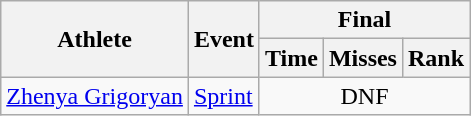<table class="wikitable">
<tr>
<th rowspan="2">Athlete</th>
<th rowspan="2">Event</th>
<th colspan="3">Final</th>
</tr>
<tr>
<th>Time</th>
<th>Misses</th>
<th>Rank</th>
</tr>
<tr>
<td rowspan="1"><a href='#'>Zhenya Grigoryan</a></td>
<td><a href='#'>Sprint</a></td>
<td align="center" colspan=3>DNF</td>
</tr>
</table>
